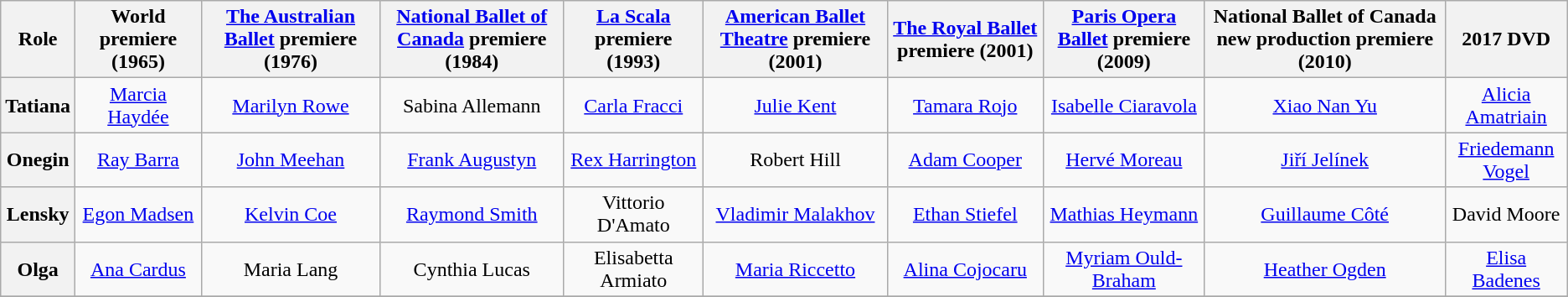<table class="wikitable">
<tr>
<th><strong>Role</strong></th>
<th>World premiere  (1965)</th>
<th><a href='#'>The Australian Ballet</a> premiere (1976)</th>
<th><a href='#'>National Ballet of Canada</a> premiere (1984)</th>
<th><a href='#'>La Scala</a> premiere (1993)</th>
<th><a href='#'>American Ballet Theatre</a> premiere (2001)</th>
<th><a href='#'>The Royal Ballet</a> premiere (2001)</th>
<th><a href='#'>Paris Opera Ballet</a> premiere (2009)</th>
<th>National Ballet of Canada new production premiere (2010)</th>
<th>2017 DVD</th>
</tr>
<tr>
<th>Tatiana</th>
<td style="text-align:center;"><a href='#'>Marcia Haydée</a></td>
<td style="text-align:center;"><a href='#'>Marilyn Rowe</a></td>
<td style="text-align:center;">Sabina Allemann</td>
<td style="text-align:center;"><a href='#'>Carla Fracci</a></td>
<td style="text-align:center;"><a href='#'>Julie Kent</a></td>
<td style="text-align:center;"><a href='#'>Tamara Rojo</a></td>
<td style="text-align:center;"><a href='#'>Isabelle Ciaravola</a></td>
<td style="text-align:center;"><a href='#'>Xiao Nan Yu</a></td>
<td style="text-align:center;"><a href='#'>Alicia Amatriain</a></td>
</tr>
<tr>
<th>Onegin</th>
<td style="text-align:center;"><a href='#'>Ray Barra</a></td>
<td style="text-align:center;"><a href='#'>John Meehan</a></td>
<td style="text-align:center;"><a href='#'>Frank Augustyn</a></td>
<td style="text-align:center;"><a href='#'>Rex Harrington</a></td>
<td style="text-align:center;">Robert Hill</td>
<td style="text-align:center;"><a href='#'>Adam Cooper</a></td>
<td style="text-align:center;"><a href='#'>Hervé Moreau</a></td>
<td style="text-align:center;"><a href='#'>Jiří Jelínek</a></td>
<td style="text-align:center;"><a href='#'>Friedemann Vogel</a></td>
</tr>
<tr>
<th>Lensky</th>
<td style="text-align:center;"><a href='#'>Egon Madsen</a></td>
<td style="text-align:center;"><a href='#'>Kelvin Coe</a></td>
<td style="text-align:center;"><a href='#'>Raymond Smith</a></td>
<td style="text-align:center;">Vittorio D'Amato</td>
<td style="text-align:center;"><a href='#'>Vladimir Malakhov</a></td>
<td style="text-align:center;"><a href='#'>Ethan Stiefel</a></td>
<td style="text-align:center;"><a href='#'>Mathias Heymann</a></td>
<td style="text-align:center;"><a href='#'>Guillaume Côté</a></td>
<td style="text-align:center;">David Moore</td>
</tr>
<tr>
<th>Olga</th>
<td style="text-align:center;"><a href='#'>Ana Cardus</a></td>
<td style="text-align:center;">Maria Lang</td>
<td style="text-align:center;">Cynthia Lucas</td>
<td style="text-align:center;">Elisabetta Armiato</td>
<td style="text-align:center;"><a href='#'>Maria Riccetto</a></td>
<td style="text-align:center;"><a href='#'>Alina Cojocaru</a></td>
<td style="text-align:center;"><a href='#'>Myriam Ould-Braham</a></td>
<td style="text-align:center;"><a href='#'>Heather Ogden</a></td>
<td style="text-align:center;"><a href='#'>Elisa Badenes</a></td>
</tr>
<tr>
</tr>
</table>
